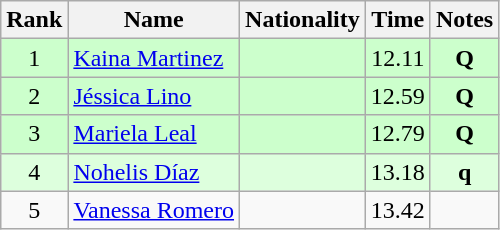<table class="wikitable sortable" style="text-align:center">
<tr>
<th>Rank</th>
<th>Name</th>
<th>Nationality</th>
<th>Time</th>
<th>Notes</th>
</tr>
<tr bgcolor=ccffcc>
<td>1</td>
<td align=left><a href='#'>Kaina Martinez</a></td>
<td align=left></td>
<td>12.11</td>
<td><strong>Q</strong></td>
</tr>
<tr bgcolor=ccffcc>
<td>2</td>
<td align=left><a href='#'>Jéssica Lino</a></td>
<td align=left></td>
<td>12.59</td>
<td><strong>Q</strong></td>
</tr>
<tr bgcolor=ccffcc>
<td>3</td>
<td align=left><a href='#'>Mariela Leal</a></td>
<td align=left></td>
<td>12.79</td>
<td><strong>Q</strong></td>
</tr>
<tr bgcolor=ddffdd>
<td>4</td>
<td align=left><a href='#'>Nohelis Díaz</a></td>
<td align=left></td>
<td>13.18</td>
<td><strong>q</strong></td>
</tr>
<tr>
<td>5</td>
<td align=left><a href='#'>Vanessa Romero</a></td>
<td align=left></td>
<td>13.42</td>
<td></td>
</tr>
</table>
